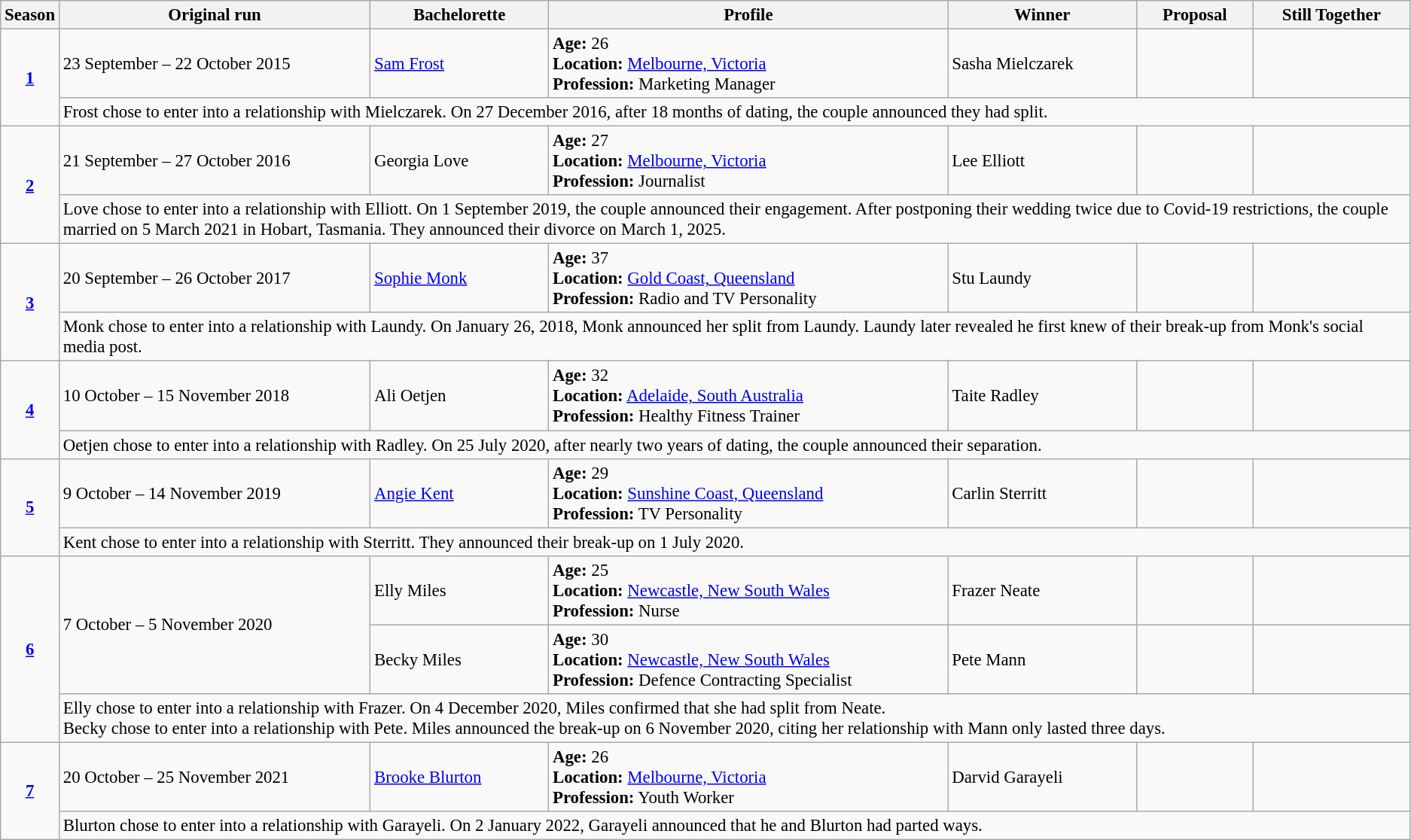<table class="wikitable plainrowheaders" style="text-align: left; font-size:95%;">
<tr>
<th>Season</th>
<th>Original run</th>
<th>Bachelorette</th>
<th>Profile</th>
<th>Winner</th>
<th>Proposal</th>
<th>Still Together</th>
</tr>
<tr>
<td rowspan="2" style="text-align:center;"><strong><a href='#'>1</a></strong></td>
<td>23 September – 22 October 2015</td>
<td><a href='#'>Sam Frost</a></td>
<td><strong>Age:</strong> 26<br> <strong>Location:</strong> <a href='#'>Melbourne, Victoria</a><br> <strong>Profession:</strong> Marketing Manager</td>
<td>Sasha Mielczarek</td>
<td></td>
<td></td>
</tr>
<tr>
<td colspan="7">Frost chose to enter into a relationship with Mielczarek. On 27 December 2016, after 18 months of dating, the couple announced they had split.</td>
</tr>
<tr>
<td rowspan="2" style="text-align:center;"><strong><a href='#'>2</a></strong></td>
<td>21 September – 27 October 2016</td>
<td><span>Georgia Love</span></td>
<td><strong>Age:</strong> 27<br> <strong>Location:</strong> <a href='#'>Melbourne, Victoria</a><br> <strong>Profession:</strong> Journalist</td>
<td>Lee Elliott</td>
<td></td>
<td></td>
</tr>
<tr>
<td colspan="7">Love chose to enter into a relationship with Elliott. On 1 September 2019, the couple announced their engagement. After postponing their wedding twice due to Covid-19 restrictions, the couple married on 5 March 2021 in Hobart, Tasmania. They announced their divorce on March 1, 2025.</td>
</tr>
<tr>
<td rowspan="2" style="text-align:center;"><strong><a href='#'>3</a></strong></td>
<td>20 September – 26 October 2017</td>
<td><a href='#'>Sophie Monk</a></td>
<td><strong>Age:</strong> 37<br> <strong>Location:</strong> <a href='#'>Gold Coast, Queensland</a><br> <strong>Profession:</strong> Radio and TV Personality</td>
<td>Stu Laundy</td>
<td></td>
<td></td>
</tr>
<tr>
<td colspan="7">Monk chose to enter into a relationship with Laundy. On January 26, 2018, Monk announced her split from Laundy. Laundy later revealed he first knew of their break-up from Monk's social media post.</td>
</tr>
<tr>
<td rowspan="2" style="text-align:center;"><strong><a href='#'>4</a></strong></td>
<td>10 October – 15 November 2018</td>
<td>Ali Oetjen</td>
<td><strong>Age:</strong> 32 <br> <strong>Location:</strong> <a href='#'>Adelaide, South Australia</a><br> <strong>Profession:</strong> Healthy Fitness Trainer</td>
<td>Taite Radley</td>
<td></td>
<td></td>
</tr>
<tr>
<td colspan="7">Oetjen chose to enter into a relationship with Radley. On 25 July 2020, after nearly two years of dating, the couple announced their separation.</td>
</tr>
<tr>
<td rowspan="2" style="text-align:center;"><strong><a href='#'>5</a></strong></td>
<td>9 October – 14 November 2019</td>
<td><a href='#'>Angie Kent</a></td>
<td><strong>Age:</strong> 29 <br><strong>Location:</strong> <a href='#'>Sunshine Coast, Queensland</a><br> <strong>Profession:</strong> TV Personality</td>
<td>Carlin Sterritt</td>
<td></td>
<td></td>
</tr>
<tr>
<td colspan="7">Kent chose to enter into a relationship with Sterritt. They announced their break-up on 1 July 2020.</td>
</tr>
<tr>
<td rowspan="3" style="text-align:center;"><strong><a href='#'>6</a></strong></td>
<td rowspan="2">7 October – 5 November 2020</td>
<td>Elly Miles</td>
<td><strong>Age:</strong> 25 <br><strong>Location:</strong> <a href='#'>Newcastle, New South Wales</a> <br> <strong>Profession:</strong> Nurse</td>
<td>Frazer Neate</td>
<td></td>
<td></td>
</tr>
<tr>
<td>Becky Miles</td>
<td><strong>Age:</strong> 30 <br><strong>Location:</strong> <a href='#'>Newcastle, New South Wales</a> <br> <strong>Profession:</strong> Defence Contracting Specialist</td>
<td>Pete Mann</td>
<td></td>
<td></td>
</tr>
<tr>
<td colspan="7">Elly chose to enter into a relationship with Frazer. On 4 December 2020, Miles confirmed that she had split from Neate.<br>Becky chose to enter into a relationship with Pete. Miles announced the break-up on 6 November 2020, citing her relationship with Mann only lasted three days.</td>
</tr>
<tr>
<td rowspan="2" style="text-align:center;"><strong><a href='#'>7</a></strong></td>
<td>20 October – 25 November 2021</td>
<td><a href='#'>Brooke Blurton</a></td>
<td><strong>Age:</strong> 26 <br> <strong>Location:</strong> <a href='#'>Melbourne, Victoria</a><br> <strong>Profession:</strong> Youth Worker</td>
<td>Darvid Garayeli</td>
<td></td>
<td></td>
</tr>
<tr>
<td colspan="7">Blurton chose to enter into a relationship with Garayeli. On 2 January 2022, Garayeli announced that he and Blurton had parted ways.</td>
</tr>
</table>
